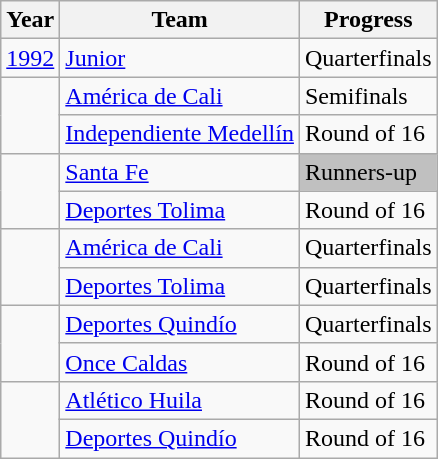<table class="wikitable">
<tr>
<th>Year</th>
<th>Team</th>
<th>Progress</th>
</tr>
<tr align=left>
<td><a href='#'>1992</a></td>
<td><a href='#'>Junior</a></td>
<td>Quarterfinals</td>
</tr>
<tr align=left>
<td rowspan=2></td>
<td><a href='#'>América de Cali</a></td>
<td>Semifinals</td>
</tr>
<tr align=left>
<td><a href='#'>Independiente Medellín</a></td>
<td>Round of 16</td>
</tr>
<tr align=left>
<td rowspan=2></td>
<td><a href='#'>Santa Fe</a></td>
<td bgcolor="Silver">Runners-up</td>
</tr>
<tr align=left>
<td><a href='#'>Deportes Tolima</a></td>
<td>Round of 16</td>
</tr>
<tr align=left>
<td rowspan=2></td>
<td><a href='#'>América de Cali</a></td>
<td>Quarterfinals</td>
</tr>
<tr align=left>
<td><a href='#'>Deportes Tolima</a></td>
<td>Quarterfinals</td>
</tr>
<tr align=left>
<td rowspan=2></td>
<td><a href='#'>Deportes Quindío</a></td>
<td>Quarterfinals</td>
</tr>
<tr align=left>
<td><a href='#'>Once Caldas</a></td>
<td>Round of 16</td>
</tr>
<tr align=left>
<td rowspan=2></td>
<td><a href='#'>Atlético Huila</a></td>
<td>Round of 16</td>
</tr>
<tr align=left>
<td><a href='#'>Deportes Quindío</a></td>
<td>Round of 16</td>
</tr>
</table>
